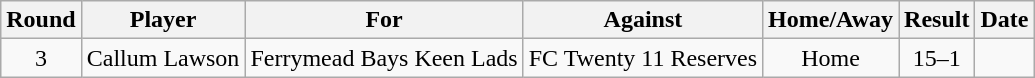<table class="wikitable">
<tr>
<th>Round</th>
<th>Player</th>
<th>For</th>
<th>Against</th>
<th>Home/Away</th>
<th style="text-align:center">Result</th>
<th>Date</th>
</tr>
<tr>
<td style="text-align:center">3</td>
<td>Callum Lawson</td>
<td>Ferrymead Bays Keen Lads</td>
<td>FC Twenty 11 Reserves</td>
<td style="text-align:center">Home</td>
<td style="text-align:center">15–1</td>
<td></td>
</tr>
</table>
